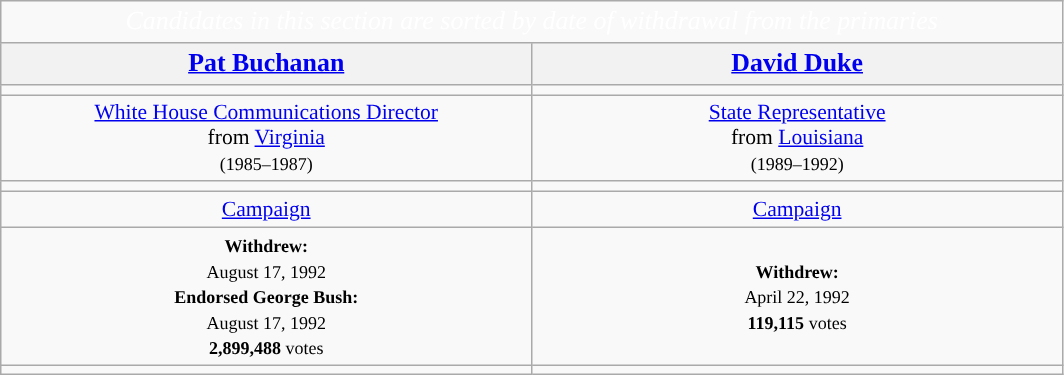<table class="wikitable mw-collapsible" style="font-size:90%;">
<tr>
<td colspan="9" style="text-align:center; width:700px; font-size:120%; color:white; background:"><em>Candidates in this section are sorted by date of withdrawal from the primaries</em></td>
</tr>
<tr style="text-align:center">
<th scope="col" style="width:10em; font-size:120%;"><a href='#'>Pat Buchanan</a></th>
<th scope="col" style="width:10em; font-size:120%;"><a href='#'>David Duke</a></th>
</tr>
<tr style="text-align:center">
<td></td>
<td></td>
</tr>
<tr style="text-align:center">
<td><a href='#'>White House Communications Director</a><br>from <a href='#'>Virginia</a><br><small>(1985–1987)</small></td>
<td><a href='#'>State Representative</a><br>from <a href='#'>Louisiana</a><br><small>(1989–1992)</small></td>
</tr>
<tr style="text-align:center">
<td></td>
<td></td>
</tr>
<tr style="text-align:center">
<td><a href='#'>Campaign</a></td>
<td><a href='#'>Campaign</a></td>
</tr>
<tr style="text-align:center">
<td><small><strong>Withdrew:</strong><br>August 17, 1992</small><br><small><strong>Endorsed George Bush:</strong><br>August 17, 1992</small><br><small><strong>2,899,488</strong> votes</small></td>
<td><small><strong>Withdrew:</strong><br>April 22, 1992</small><br><small><strong>119,115</strong> votes</small></td>
</tr>
<tr>
<td></td>
<td></td>
</tr>
</table>
